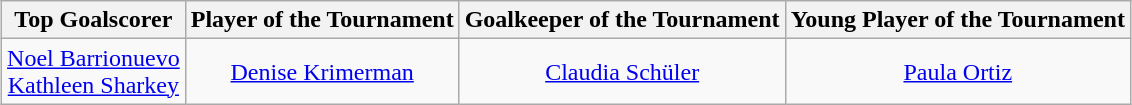<table class=wikitable style="margin:auto; text-align:center">
<tr>
<th>Top Goalscorer</th>
<th>Player of the Tournament</th>
<th>Goalkeeper of the Tournament</th>
<th>Young Player of the Tournament</th>
</tr>
<tr>
<td> <a href='#'>Noel Barrionuevo</a><br> <a href='#'>Kathleen Sharkey</a></td>
<td> <a href='#'>Denise Krimerman</a></td>
<td> <a href='#'>Claudia Schüler</a></td>
<td> <a href='#'>Paula Ortiz</a></td>
</tr>
</table>
